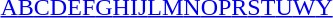<table id="toc" class="toc" summary="Class">
<tr>
<th></th>
</tr>
<tr>
<td style="text-align:center;"><a href='#'>A</a><a href='#'>B</a><a href='#'>C</a><a href='#'>D</a><a href='#'>E</a><a href='#'>F</a><a href='#'>G</a><a href='#'>H</a><a href='#'>I</a><a href='#'>J</a><a href='#'>L</a><a href='#'>M</a><a href='#'>N</a><a href='#'>O</a><a href='#'>P</a><a href='#'>R</a><a href='#'>S</a><a href='#'>T</a><a href='#'>U</a><a href='#'>W</a><a href='#'>Y</a></td>
</tr>
</table>
